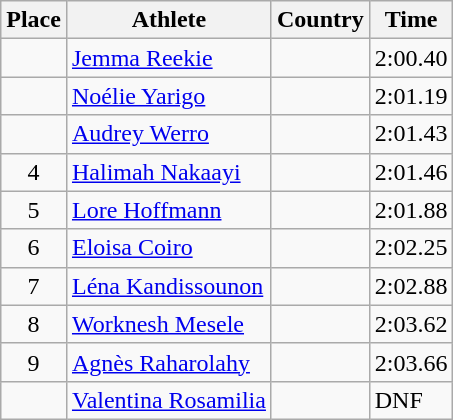<table class="wikitable">
<tr>
<th>Place</th>
<th>Athlete</th>
<th>Country</th>
<th>Time</th>
</tr>
<tr>
<td align=center></td>
<td><a href='#'>Jemma Reekie</a></td>
<td></td>
<td>2:00.40</td>
</tr>
<tr>
<td align=center></td>
<td><a href='#'>Noélie Yarigo</a></td>
<td></td>
<td>2:01.19</td>
</tr>
<tr>
<td align=center></td>
<td><a href='#'>Audrey Werro</a></td>
<td></td>
<td>2:01.43</td>
</tr>
<tr>
<td align=center>4</td>
<td><a href='#'>Halimah Nakaayi</a></td>
<td></td>
<td>2:01.46</td>
</tr>
<tr>
<td align=center>5</td>
<td><a href='#'>Lore Hoffmann</a></td>
<td></td>
<td>2:01.88</td>
</tr>
<tr>
<td align=center>6</td>
<td><a href='#'>Eloisa Coiro</a></td>
<td></td>
<td>2:02.25</td>
</tr>
<tr>
<td align=center>7</td>
<td><a href='#'>Léna Kandissounon</a></td>
<td></td>
<td>2:02.88</td>
</tr>
<tr>
<td align=center>8</td>
<td><a href='#'>Worknesh Mesele</a></td>
<td></td>
<td>2:03.62</td>
</tr>
<tr>
<td align=center>9</td>
<td><a href='#'>Agnès Raharolahy</a></td>
<td></td>
<td>2:03.66</td>
</tr>
<tr>
<td align=center></td>
<td><a href='#'>Valentina Rosamilia</a></td>
<td></td>
<td>DNF</td>
</tr>
</table>
